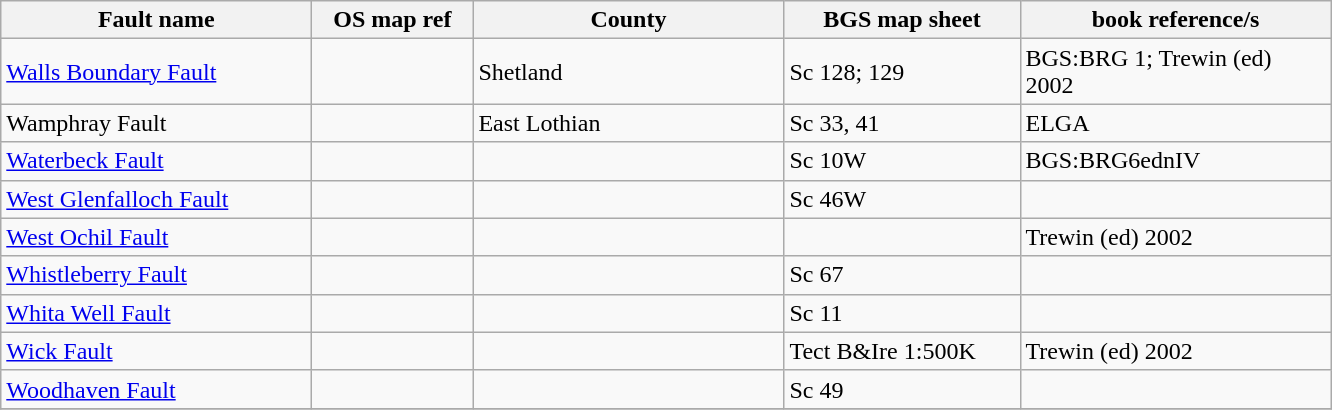<table class="wikitable">
<tr>
<th width="200pt">Fault name</th>
<th width="100pt">OS map ref</th>
<th width="200pt">County</th>
<th width="150pt">BGS map sheet</th>
<th width="200pt">book reference/s</th>
</tr>
<tr>
<td><a href='#'>Walls Boundary Fault</a></td>
<td></td>
<td>Shetland</td>
<td>Sc 128; 129</td>
<td>BGS:BRG 1; Trewin (ed) 2002</td>
</tr>
<tr>
<td>Wamphray Fault</td>
<td></td>
<td>East Lothian</td>
<td>Sc 33, 41</td>
<td>ELGA</td>
</tr>
<tr>
<td><a href='#'>Waterbeck Fault</a></td>
<td></td>
<td></td>
<td>Sc 10W</td>
<td>BGS:BRG6ednIV</td>
</tr>
<tr>
<td><a href='#'>West Glenfalloch Fault</a></td>
<td></td>
<td></td>
<td>Sc 46W</td>
<td></td>
</tr>
<tr>
<td><a href='#'>West Ochil Fault</a></td>
<td></td>
<td></td>
<td></td>
<td>Trewin (ed) 2002</td>
</tr>
<tr>
<td><a href='#'>Whistleberry Fault</a></td>
<td></td>
<td></td>
<td>Sc 67</td>
<td></td>
</tr>
<tr>
<td><a href='#'>Whita Well Fault</a></td>
<td></td>
<td></td>
<td>Sc 11</td>
<td></td>
</tr>
<tr>
<td><a href='#'>Wick Fault</a></td>
<td></td>
<td></td>
<td>Tect B&Ire 1:500K</td>
<td>Trewin (ed) 2002</td>
</tr>
<tr>
<td><a href='#'>Woodhaven Fault</a></td>
<td></td>
<td></td>
<td>Sc 49</td>
<td></td>
</tr>
<tr>
</tr>
</table>
